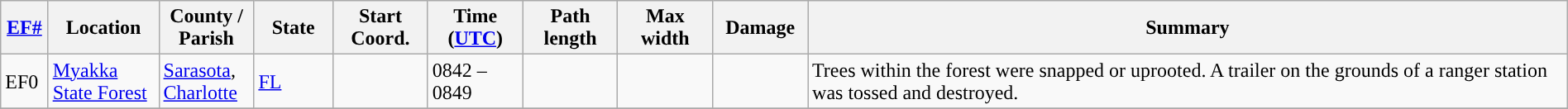<table class="wikitable sortable" style="width:100%;">
<tr>
<th scope="col" width="3%" align="center"><a href='#'>EF#</a></th>
<th scope="col" width="7%" align="center" class="unsortable">Location</th>
<th scope="col" width="6%" align="center" class="unsortable">County / Parish</th>
<th scope="col" width="5%" align="center">State</th>
<th scope="col" width="6%" align="center">Start Coord.</th>
<th scope="col" width="6%" align="center">Time (<a href='#'>UTC</a>)</th>
<th scope="col" width="6%" align="center">Path length</th>
<th scope="col" width="6%" align="center">Max width</th>
<th scope="col" width="6%" align="center">Damage</th>
<th scope="col" width="48%" class="unsortable" align="center">Summary</th>
</tr>
<tr>
<td>EF0</td>
<td><a href='#'>Myakka State Forest</a></td>
<td><a href='#'>Sarasota</a>, <a href='#'>Charlotte</a></td>
<td><a href='#'>FL</a></td>
<td></td>
<td>0842 – 0849</td>
<td></td>
<td></td>
<td></td>
<td>Trees within the forest were snapped or uprooted. A trailer on the grounds of a ranger station was tossed  and destroyed.</td>
</tr>
<tr>
</tr>
</table>
